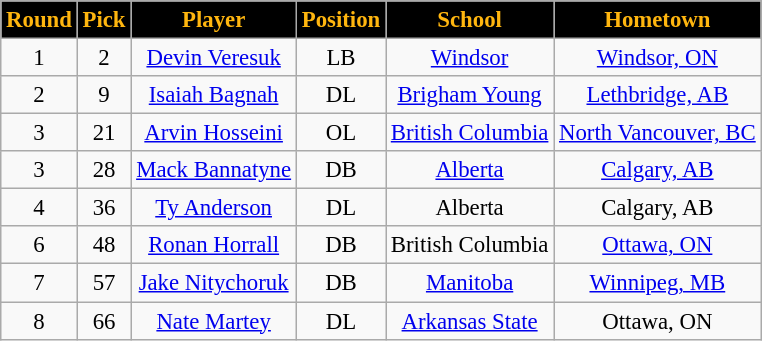<table class="wikitable" style="font-size: 95%;">
<tr>
<th style="background:black;color:#FFB60F;">Round</th>
<th style="background:black;color:#FFB60F;">Pick</th>
<th style="background:black;color:#FFB60F;">Player</th>
<th style="background:black;color:#FFB60F;">Position</th>
<th style="background:black;color:#FFB60F;">School</th>
<th style="background:black;color:#FFB60F;">Hometown</th>
</tr>
<tr align="center">
<td align=center>1</td>
<td>2</td>
<td><a href='#'>Devin Veresuk</a></td>
<td>LB</td>
<td><a href='#'>Windsor</a></td>
<td><a href='#'>Windsor, ON</a></td>
</tr>
<tr align="center">
<td align=center>2</td>
<td>9</td>
<td><a href='#'>Isaiah Bagnah</a></td>
<td>DL</td>
<td><a href='#'>Brigham Young</a></td>
<td><a href='#'>Lethbridge, AB</a></td>
</tr>
<tr align="center">
<td align=center>3</td>
<td>21</td>
<td><a href='#'>Arvin Hosseini</a></td>
<td>OL</td>
<td><a href='#'>British Columbia</a></td>
<td><a href='#'>North Vancouver, BC</a></td>
</tr>
<tr align="center">
<td align=center>3</td>
<td>28</td>
<td><a href='#'>Mack Bannatyne</a></td>
<td>DB</td>
<td><a href='#'>Alberta</a></td>
<td><a href='#'>Calgary, AB</a></td>
</tr>
<tr align="center">
<td align=center>4</td>
<td>36</td>
<td><a href='#'>Ty Anderson</a></td>
<td>DL</td>
<td>Alberta</td>
<td>Calgary, AB</td>
</tr>
<tr align="center">
<td align=center>6</td>
<td>48</td>
<td><a href='#'>Ronan Horrall</a></td>
<td>DB</td>
<td>British Columbia</td>
<td><a href='#'>Ottawa, ON</a></td>
</tr>
<tr align="center">
<td align=center>7</td>
<td>57</td>
<td><a href='#'>Jake Nitychoruk</a></td>
<td>DB</td>
<td><a href='#'>Manitoba</a></td>
<td><a href='#'>Winnipeg, MB</a></td>
</tr>
<tr align="center">
<td align=center>8</td>
<td>66</td>
<td><a href='#'>Nate Martey</a></td>
<td>DL</td>
<td><a href='#'>Arkansas State</a></td>
<td>Ottawa, ON</td>
</tr>
</table>
